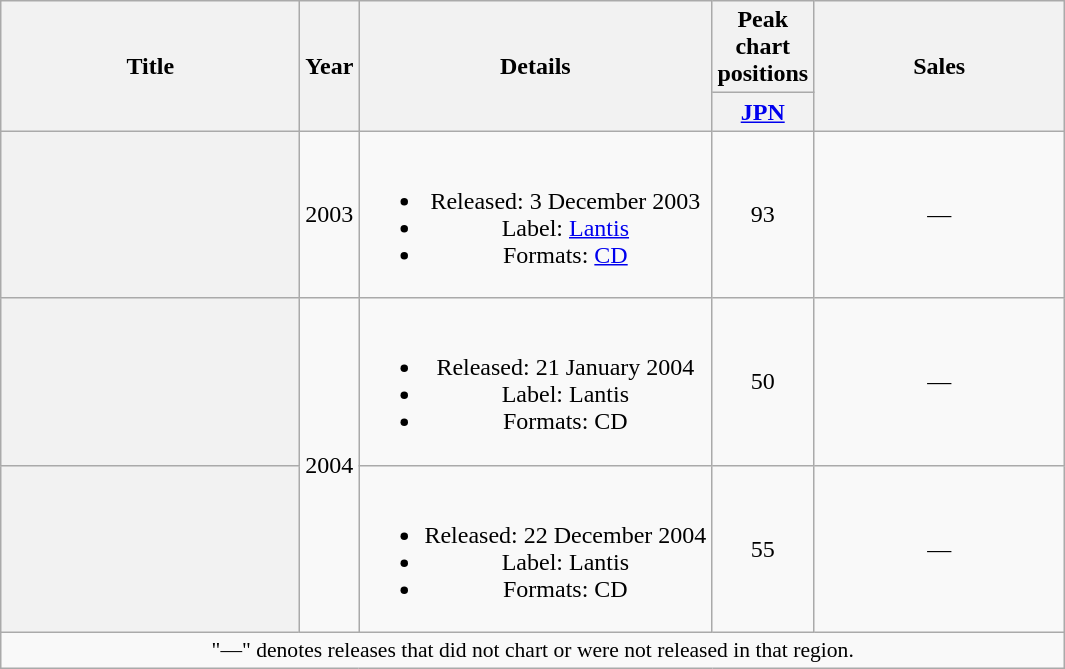<table class="wikitable plainrowheaders" style="text-align:center;">
<tr>
<th rowspan="2" style="width:12em;">Title</th>
<th rowspan="2">Year</th>
<th rowspan="2">Details</th>
<th colspan="1">Peak chart positions</th>
<th rowspan="2" style="width:10em;">Sales</th>
</tr>
<tr>
<th width="30"><a href='#'>JPN</a><br></th>
</tr>
<tr>
<th scope="row"></th>
<td>2003</td>
<td><br><ul><li>Released: 3 December 2003</li><li>Label: <a href='#'>Lantis</a></li><li>Formats: <a href='#'>CD</a></li></ul></td>
<td>93</td>
<td>—</td>
</tr>
<tr>
<th scope="row"></th>
<td rowspan="2">2004</td>
<td><br><ul><li>Released: 21 January 2004</li><li>Label: Lantis</li><li>Formats: CD</li></ul></td>
<td>50</td>
<td>—</td>
</tr>
<tr>
<th scope="row"></th>
<td><br><ul><li>Released: 22 December 2004</li><li>Label: Lantis</li><li>Formats: CD</li></ul></td>
<td>55</td>
<td>—</td>
</tr>
<tr>
<td colspan="5" style="font-size:90%;">"—" denotes releases that did not chart or were not released in that region.</td>
</tr>
</table>
